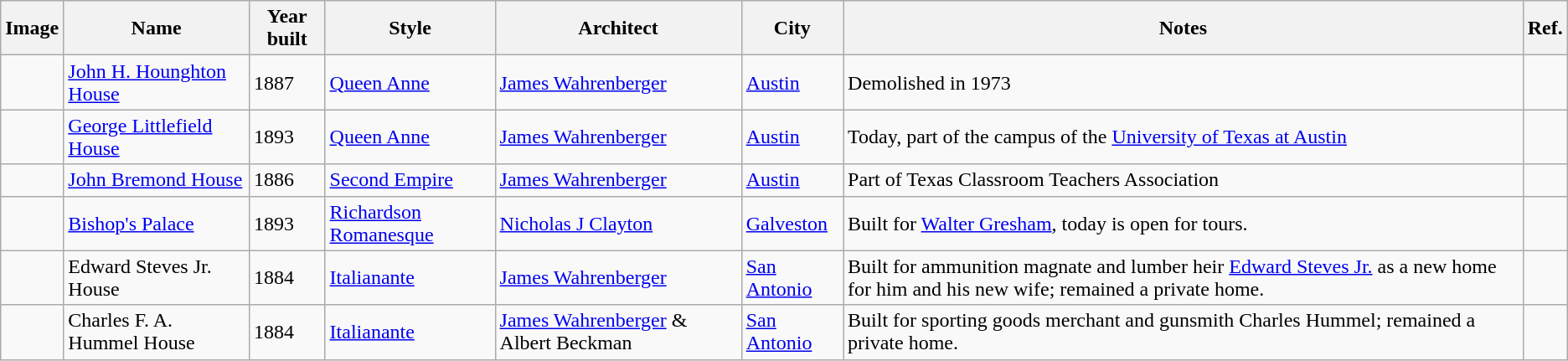<table class="wikitable">
<tr>
<th>Image</th>
<th>Name</th>
<th>Year built</th>
<th>Style</th>
<th>Architect</th>
<th>City</th>
<th>Notes</th>
<th>Ref.</th>
</tr>
<tr>
<td></td>
<td><a href='#'>John H. Hounghton House</a></td>
<td>1887</td>
<td><a href='#'>Queen Anne</a></td>
<td><a href='#'>James Wahrenberger</a></td>
<td><a href='#'>Austin</a></td>
<td>Demolished in 1973</td>
<td></td>
</tr>
<tr>
<td></td>
<td><a href='#'>George Littlefield House</a></td>
<td>1893</td>
<td><a href='#'>Queen Anne</a></td>
<td><a href='#'>James Wahrenberger</a></td>
<td><a href='#'>Austin</a></td>
<td>Today, part of the campus of the <a href='#'>University of Texas at Austin</a></td>
<td></td>
</tr>
<tr>
<td></td>
<td><a href='#'>John Bremond House</a></td>
<td>1886</td>
<td><a href='#'>Second Empire</a></td>
<td><a href='#'>James Wahrenberger</a></td>
<td><a href='#'>Austin</a></td>
<td>Part of Texas Classroom Teachers Association</td>
<td></td>
</tr>
<tr>
<td></td>
<td><a href='#'>Bishop's Palace</a></td>
<td>1893</td>
<td><a href='#'>Richardson Romanesque</a></td>
<td><a href='#'>Nicholas J Clayton</a></td>
<td><a href='#'>Galveston</a></td>
<td>Built for <a href='#'>Walter Gresham</a>, today is open for tours.</td>
<td></td>
</tr>
<tr>
<td></td>
<td>Edward Steves Jr. House</td>
<td>1884</td>
<td><a href='#'>Italianante</a></td>
<td><a href='#'>James Wahrenberger</a></td>
<td><a href='#'>San Antonio</a></td>
<td>Built for ammunition magnate and lumber heir <a href='#'>Edward Steves Jr.</a> as a new home for him and his new wife; remained a private home.</td>
<td></td>
</tr>
<tr>
<td></td>
<td>Charles F. A. Hummel House</td>
<td>1884</td>
<td><a href='#'>Italianante</a></td>
<td><a href='#'>James Wahrenberger</a> & Albert Beckman</td>
<td><a href='#'>San Antonio</a></td>
<td>Built for sporting goods merchant and gunsmith Charles Hummel; remained a private home.</td>
<td></td>
</tr>
</table>
